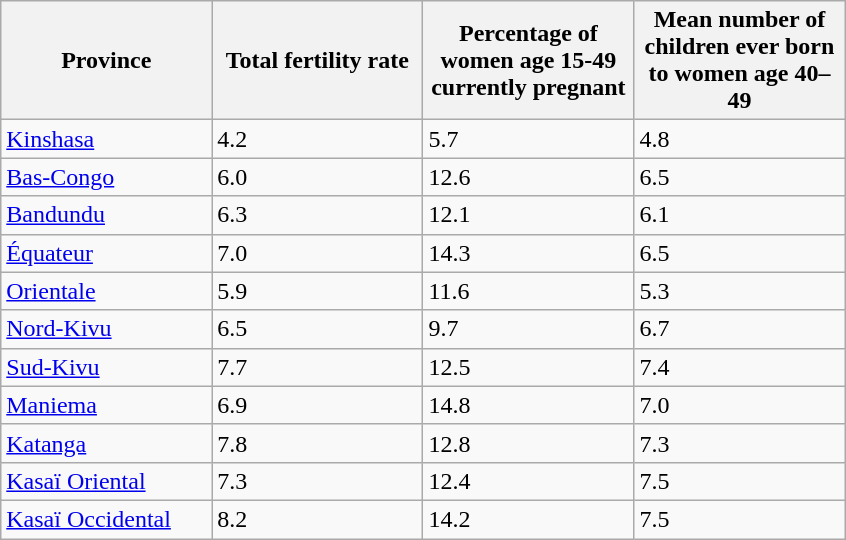<table class="wikitable sortable">
<tr>
<th style="width:100pt;">Province</th>
<th style="width:100pt;">Total fertility rate</th>
<th style="width:100pt;">Percentage of women age 15-49 currently pregnant</th>
<th style="width:100pt;">Mean number of children ever born to women age 40–49</th>
</tr>
<tr>
<td><a href='#'>Kinshasa</a></td>
<td>4.2</td>
<td>5.7</td>
<td>4.8</td>
</tr>
<tr>
<td><a href='#'>Bas-Congo</a></td>
<td>6.0</td>
<td>12.6</td>
<td>6.5</td>
</tr>
<tr>
<td><a href='#'>Bandundu</a></td>
<td>6.3</td>
<td>12.1</td>
<td>6.1</td>
</tr>
<tr>
<td><a href='#'>Équateur</a></td>
<td>7.0</td>
<td>14.3</td>
<td>6.5</td>
</tr>
<tr>
<td><a href='#'>Orientale</a></td>
<td>5.9</td>
<td>11.6</td>
<td>5.3</td>
</tr>
<tr>
<td><a href='#'>Nord-Kivu</a></td>
<td>6.5</td>
<td>9.7</td>
<td>6.7</td>
</tr>
<tr>
<td><a href='#'>Sud-Kivu</a></td>
<td>7.7</td>
<td>12.5</td>
<td>7.4</td>
</tr>
<tr>
<td><a href='#'>Maniema</a></td>
<td>6.9</td>
<td>14.8</td>
<td>7.0</td>
</tr>
<tr>
<td><a href='#'>Katanga</a></td>
<td>7.8</td>
<td>12.8</td>
<td>7.3</td>
</tr>
<tr>
<td><a href='#'>Kasaï Oriental</a></td>
<td>7.3</td>
<td>12.4</td>
<td>7.5</td>
</tr>
<tr>
<td><a href='#'>Kasaï Occidental</a></td>
<td>8.2</td>
<td>14.2</td>
<td>7.5</td>
</tr>
</table>
